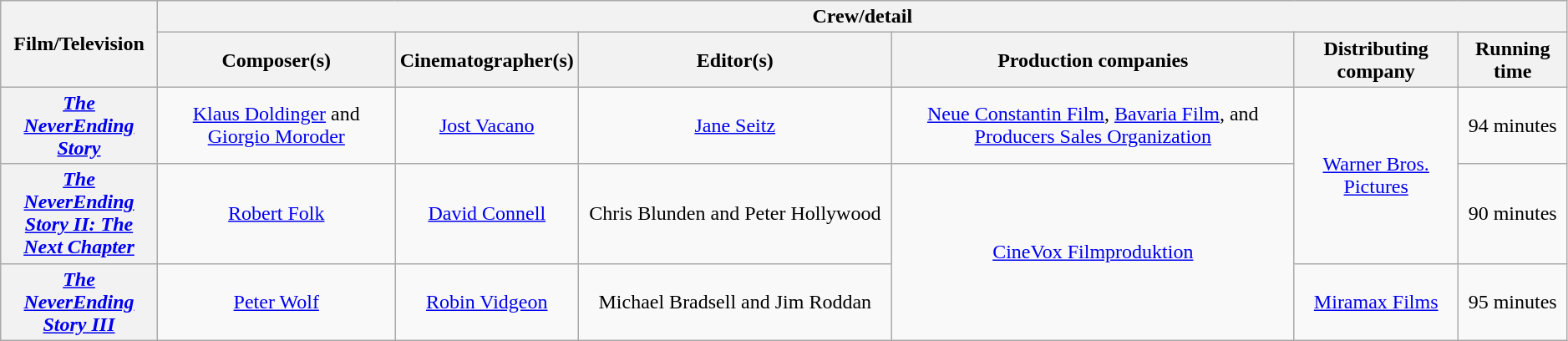<table class="wikitable sortable" style="text-align:center;" width="99%">
<tr>
<th rowspan="2" width=10%>Film/Television</th>
<th colspan="6">Crew/detail</th>
</tr>
<tr>
<th>Composer(s)</th>
<th>Cinematographer(s)</th>
<th width=20%>Editor(s)</th>
<th>Production companies</th>
<th>Distributing company</th>
<th>Running time</th>
</tr>
<tr>
<th><em><a href='#'>The NeverEnding Story</a></em></th>
<td><a href='#'>Klaus Doldinger</a> and <a href='#'>Giorgio Moroder</a></td>
<td><a href='#'>Jost Vacano</a></td>
<td><a href='#'>Jane Seitz</a></td>
<td><a href='#'>Neue Constantin Film</a>, <a href='#'>Bavaria Film</a>, and <a href='#'>Producers Sales Organization</a></td>
<td rowspan="2"><a href='#'>Warner Bros. Pictures</a></td>
<td>94 minutes</td>
</tr>
<tr>
<th><em><a href='#'>The NeverEnding Story II: The Next Chapter</a></em></th>
<td><a href='#'>Robert Folk</a></td>
<td><a href='#'>David Connell</a></td>
<td>Chris Blunden and Peter Hollywood</td>
<td rowspan="2"><a href='#'>CineVox Filmproduktion</a></td>
<td>90 minutes</td>
</tr>
<tr>
<th><em><a href='#'>The NeverEnding Story III</a></em></th>
<td><a href='#'>Peter Wolf</a></td>
<td><a href='#'>Robin Vidgeon</a></td>
<td>Michael Bradsell and Jim Roddan</td>
<td><a href='#'>Miramax Films</a></td>
<td>95 minutes</td>
</tr>
</table>
